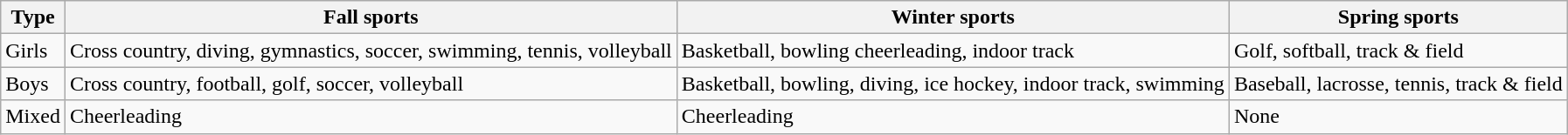<table class="wikitable">
<tr>
<th>Type</th>
<th>Fall sports</th>
<th>Winter sports</th>
<th>Spring sports</th>
</tr>
<tr>
<td>Girls</td>
<td>Cross country, diving, gymnastics, soccer, swimming, tennis, volleyball</td>
<td>Basketball, bowling cheerleading, indoor track</td>
<td>Golf, softball, track & field</td>
</tr>
<tr>
<td>Boys</td>
<td>Cross country, football, golf, soccer, volleyball</td>
<td>Basketball, bowling, diving, ice hockey, indoor track, swimming</td>
<td>Baseball, lacrosse, tennis, track & field</td>
</tr>
<tr>
<td>Mixed</td>
<td>Cheerleading</td>
<td>Cheerleading</td>
<td>None</td>
</tr>
</table>
